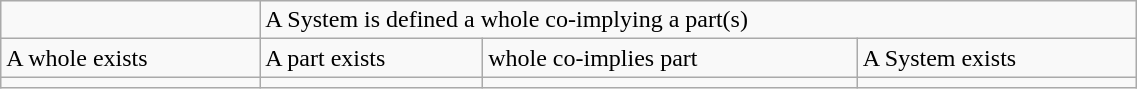<table class="wikitable" style="width: 60%">
<tr>
<td></td>
<td colspan=3>A System is defined a whole co-implying a part(s)</td>
</tr>
<tr>
<td>A whole exists</td>
<td>A part exists</td>
<td>whole co-implies part</td>
<td>A System exists</td>
</tr>
<tr>
<td><div></div></td>
<td><div></div></td>
<td><div></div></td>
<td><div></div></td>
</tr>
</table>
